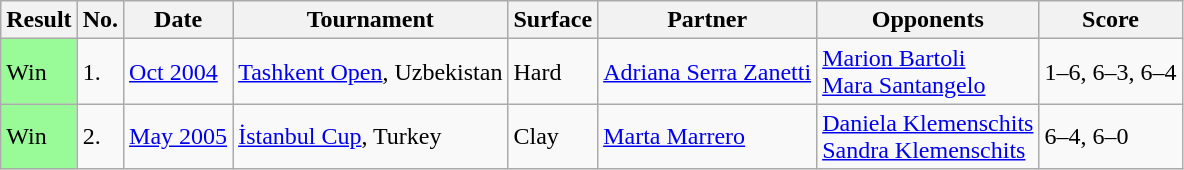<table class="sortable wikitable">
<tr>
<th>Result</th>
<th class="unsortable">No.</th>
<th>Date</th>
<th>Tournament</th>
<th>Surface</th>
<th>Partner</th>
<th>Opponents</th>
<th class="unsortable">Score</th>
</tr>
<tr>
<td style="background:#98fb98;">Win</td>
<td>1.</td>
<td><a href='#'>Oct 2004</a></td>
<td><a href='#'>Tashkent Open</a>, Uzbekistan</td>
<td>Hard</td>
<td> <a href='#'>Adriana Serra Zanetti</a></td>
<td> <a href='#'>Marion Bartoli</a> <br>  <a href='#'>Mara Santangelo</a></td>
<td>1–6, 6–3, 6–4</td>
</tr>
<tr>
<td style="background:#98fb98;">Win</td>
<td>2.</td>
<td><a href='#'>May 2005</a></td>
<td><a href='#'>İstanbul Cup</a>, Turkey</td>
<td>Clay</td>
<td> <a href='#'>Marta Marrero</a></td>
<td> <a href='#'>Daniela Klemenschits</a> <br>  <a href='#'>Sandra Klemenschits</a></td>
<td>6–4, 6–0</td>
</tr>
</table>
